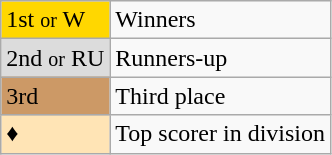<table class="wikitable" text-align:center">
<tr>
<td bgcolor=gold>1st <small>or</small> W</td>
<td>Winners</td>
</tr>
<tr>
<td bgcolor=#DCDCDC>2nd <small>or</small> RU</td>
<td>Runners-up</td>
</tr>
<tr>
<td bgcolor=#CC9966>3rd</td>
<td>Third place</td>
</tr>
<tr>
<td bgcolor=#FFE4B5>♦</td>
<td>Top scorer in division</td>
</tr>
</table>
